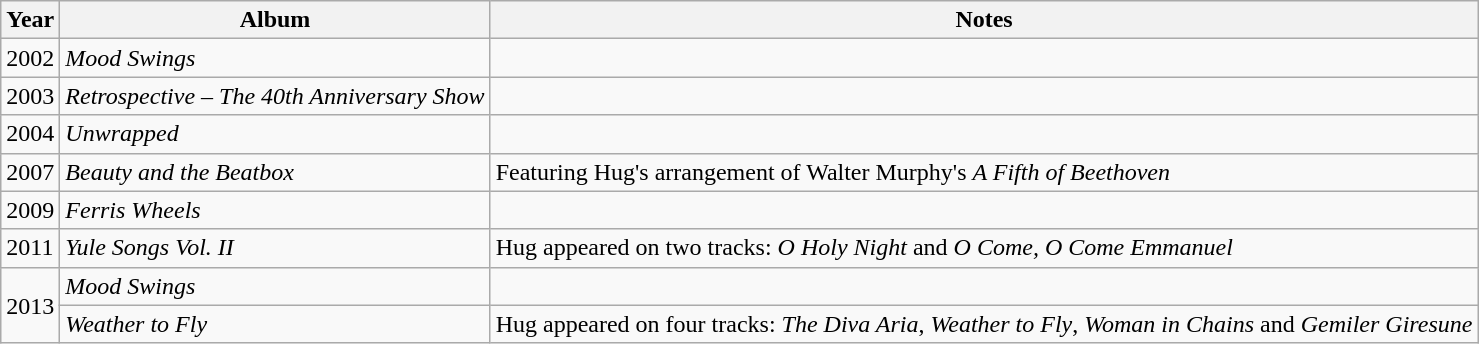<table class="wikitable sortable">
<tr>
<th scope="col">Year</th>
<th scope="col">Album</th>
<th scope="col">Notes</th>
</tr>
<tr>
<td>2002</td>
<td><em>Mood Swings</em></td>
<td></td>
</tr>
<tr>
<td>2003</td>
<td><em>Retrospective – The 40th Anniversary Show</em></td>
<td></td>
</tr>
<tr>
<td>2004</td>
<td><em>Unwrapped</em></td>
<td></td>
</tr>
<tr>
<td>2007</td>
<td><em>Beauty and the Beatbox</em></td>
<td>Featuring Hug's arrangement of Walter Murphy's <em>A Fifth of Beethoven</em></td>
</tr>
<tr>
<td>2009</td>
<td><em>Ferris Wheels</em></td>
<td></td>
</tr>
<tr>
<td>2011</td>
<td><em>Yule Songs Vol. II</em></td>
<td>Hug appeared on two tracks: <em>O Holy Night</em> and <em>O Come, O Come Emmanuel</em></td>
</tr>
<tr>
<td rowspan="2">2013</td>
<td><em>Mood Swings</em></td>
<td></td>
</tr>
<tr>
<td><em>Weather to Fly</em></td>
<td>Hug appeared on four tracks: <em>The Diva Aria</em>, <em>Weather to Fly</em>, <em>Woman in Chains</em> and <em>Gemiler Giresune</em></td>
</tr>
</table>
